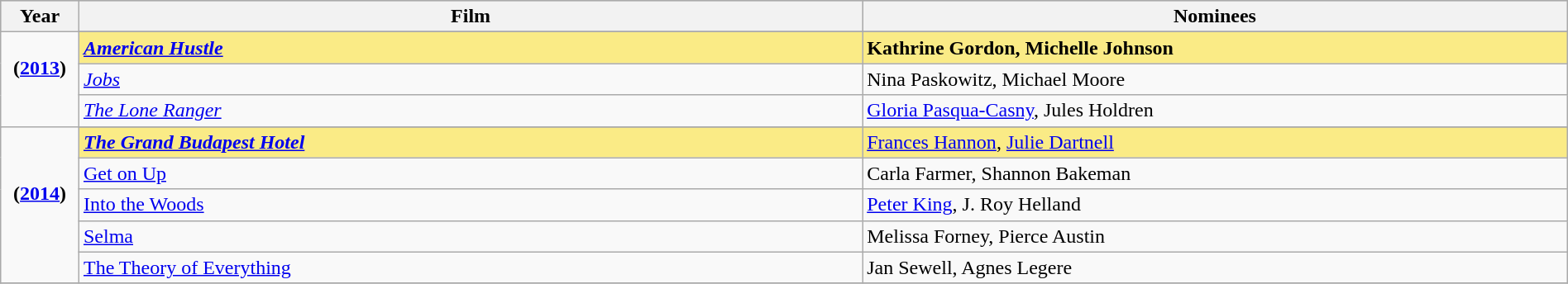<table class="wikitable" style="width:100%">
<tr bgcolor="#bebebe">
<th width="5%">Year</th>
<th width="50%">Film</th>
<th width="45%">Nominees</th>
</tr>
<tr>
<td rowspan=4 style="text-align:center"><strong>(<a href='#'>2013</a>)</strong><br> <br> </td>
</tr>
<tr style="background:#FAEB86">
<td><strong><em><a href='#'>American Hustle</a></em></strong></td>
<td><strong>Kathrine Gordon, Michelle Johnson</strong></td>
</tr>
<tr>
<td><em><a href='#'>Jobs</a></em></td>
<td>Nina Paskowitz, Michael Moore</td>
</tr>
<tr>
<td><em><a href='#'>The Lone Ranger</a></em></td>
<td><a href='#'>Gloria Pasqua-Casny</a>, Jules Holdren</td>
</tr>
<tr>
<td rowspan=6 style="text-align:center"><strong>(<a href='#'>2014</a>)</strong><br> <br> </td>
</tr>
<tr style="background:#FAEB86">
<td><strong><em><a href='#'>The Grand Budapest Hotel</a><em> <strong></td>
<td></strong><a href='#'>Frances Hannon</a>, <a href='#'>Julie Dartnell</a><strong></td>
</tr>
<tr>
<td></em><a href='#'>Get on Up</a><em></td>
<td>Carla Farmer, Shannon Bakeman</td>
</tr>
<tr>
<td></em><a href='#'>Into the Woods</a><em></td>
<td><a href='#'>Peter King</a>, J. Roy Helland</td>
</tr>
<tr>
<td></em><a href='#'>Selma</a><em></td>
<td>Melissa Forney, Pierce Austin</td>
</tr>
<tr>
<td></em><a href='#'>The Theory of Everything</a><em></td>
<td>Jan Sewell, Agnes Legere</td>
</tr>
<tr>
</tr>
</table>
